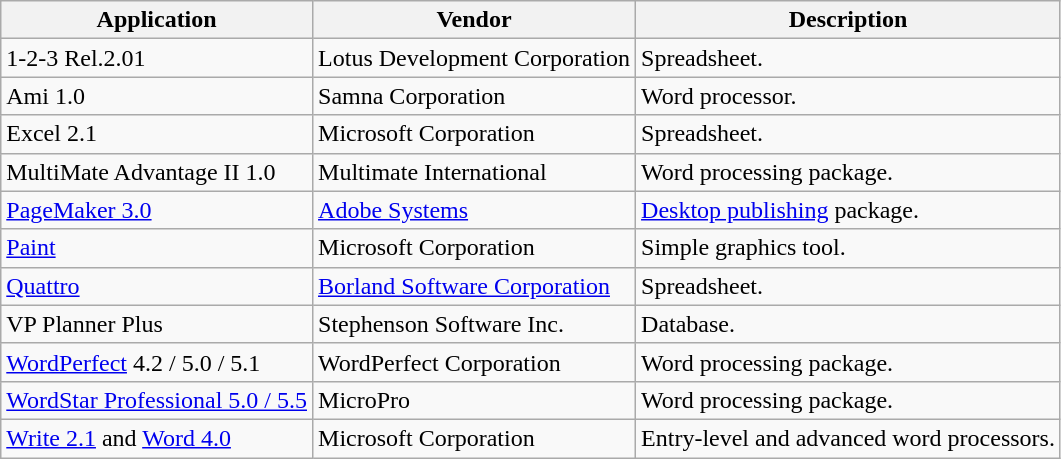<table class="wikitable">
<tr>
<th>Application</th>
<th>Vendor</th>
<th>Description</th>
</tr>
<tr>
<td>1-2-3 Rel.2.01</td>
<td>Lotus Development Corporation</td>
<td>Spreadsheet.</td>
</tr>
<tr>
<td>Ami 1.0</td>
<td>Samna Corporation</td>
<td>Word processor.</td>
</tr>
<tr>
<td>Excel 2.1</td>
<td>Microsoft Corporation</td>
<td>Spreadsheet.</td>
</tr>
<tr>
<td>MultiMate Advantage II 1.0</td>
<td>Multimate International</td>
<td>Word processing package.</td>
</tr>
<tr>
<td><a href='#'>PageMaker 3.0</a></td>
<td><a href='#'>Adobe Systems</a></td>
<td><a href='#'>Desktop publishing</a> package.</td>
</tr>
<tr>
<td><a href='#'>Paint</a></td>
<td>Microsoft Corporation</td>
<td>Simple graphics tool.</td>
</tr>
<tr>
<td><a href='#'>Quattro</a></td>
<td><a href='#'>Borland Software Corporation</a></td>
<td>Spreadsheet.</td>
</tr>
<tr>
<td>VP Planner Plus</td>
<td>Stephenson Software Inc.</td>
<td>Database.</td>
</tr>
<tr>
<td><a href='#'>WordPerfect</a> 4.2 / 5.0 / 5.1</td>
<td>WordPerfect Corporation</td>
<td>Word processing package.</td>
</tr>
<tr>
<td><a href='#'>WordStar Professional 5.0 / 5.5</a></td>
<td>MicroPro</td>
<td>Word processing package.</td>
</tr>
<tr>
<td><a href='#'>Write 2.1</a> and <a href='#'>Word 4.0</a></td>
<td>Microsoft Corporation</td>
<td>Entry-level and advanced word processors.</td>
</tr>
</table>
